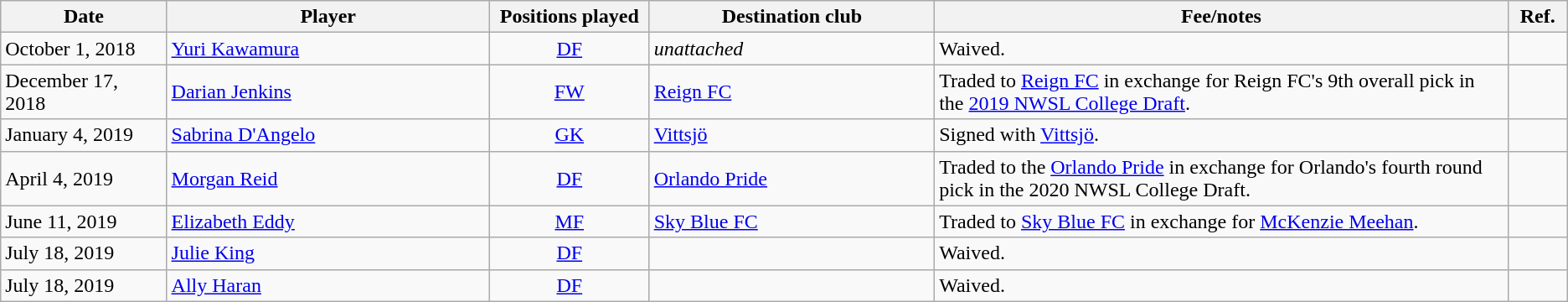<table class="wikitable" style="text-align:left;">
<tr>
<th style="width:125px;">Date</th>
<th style="width:250px;">Player</th>
<th style="width:120px;">Positions played</th>
<th style="width:220px;">Destination club</th>
<th style="width:450px;">Fee/notes</th>
<th style="width:40px;">Ref.</th>
</tr>
<tr>
<td>October 1, 2018</td>
<td> <a href='#'>Yuri Kawamura</a></td>
<td style="text-align: center;"><a href='#'>DF</a></td>
<td><em>unattached</em></td>
<td>Waived.</td>
<td></td>
</tr>
<tr>
<td>December 17, 2018</td>
<td> <a href='#'>Darian Jenkins</a></td>
<td style="text-align: center;"><a href='#'>FW</a></td>
<td><a href='#'>Reign FC</a></td>
<td>Traded to <a href='#'>Reign FC</a> in exchange for Reign FC's 9th overall pick in the <a href='#'>2019 NWSL College Draft</a>.</td>
<td></td>
</tr>
<tr>
<td>January 4, 2019</td>
<td> <a href='#'>Sabrina D'Angelo</a></td>
<td style="text-align: center;"><a href='#'>GK</a></td>
<td> <a href='#'>Vittsjö</a></td>
<td>Signed with  <a href='#'>Vittsjö</a>.</td>
<td></td>
</tr>
<tr>
<td>April 4, 2019</td>
<td> <a href='#'>Morgan Reid</a></td>
<td style="text-align: center;"><a href='#'>DF</a></td>
<td><a href='#'>Orlando Pride</a></td>
<td>Traded to the <a href='#'>Orlando Pride</a> in exchange for Orlando's fourth round pick in the 2020 NWSL College Draft.</td>
<td></td>
</tr>
<tr>
<td>June 11, 2019</td>
<td> <a href='#'>Elizabeth Eddy</a></td>
<td style="text-align: center;"><a href='#'>MF</a></td>
<td><a href='#'>Sky Blue FC</a></td>
<td>Traded to <a href='#'>Sky Blue FC</a> in exchange for <a href='#'>McKenzie Meehan</a>.</td>
<td></td>
</tr>
<tr>
<td>July 18, 2019</td>
<td> <a href='#'>Julie King</a></td>
<td style="text-align: center;"><a href='#'>DF</a></td>
<td></td>
<td>Waived.</td>
<td></td>
</tr>
<tr>
<td>July 18, 2019</td>
<td> <a href='#'>Ally Haran</a></td>
<td style="text-align: center;"><a href='#'>DF</a></td>
<td></td>
<td>Waived.</td>
<td></td>
</tr>
</table>
